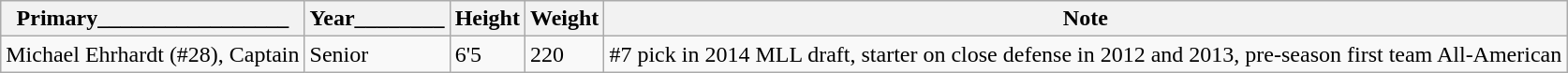<table class="wikitable">
<tr>
<th>Primary_________________</th>
<th>Year________</th>
<th>Height</th>
<th>Weight</th>
<th>Note</th>
</tr>
<tr>
<td>Michael Ehrhardt (#28), Captain</td>
<td>Senior</td>
<td>6'5</td>
<td>220</td>
<td>#7 pick in 2014 MLL draft, starter on close defense in 2012 and 2013, pre-season first team All-American</td>
</tr>
</table>
